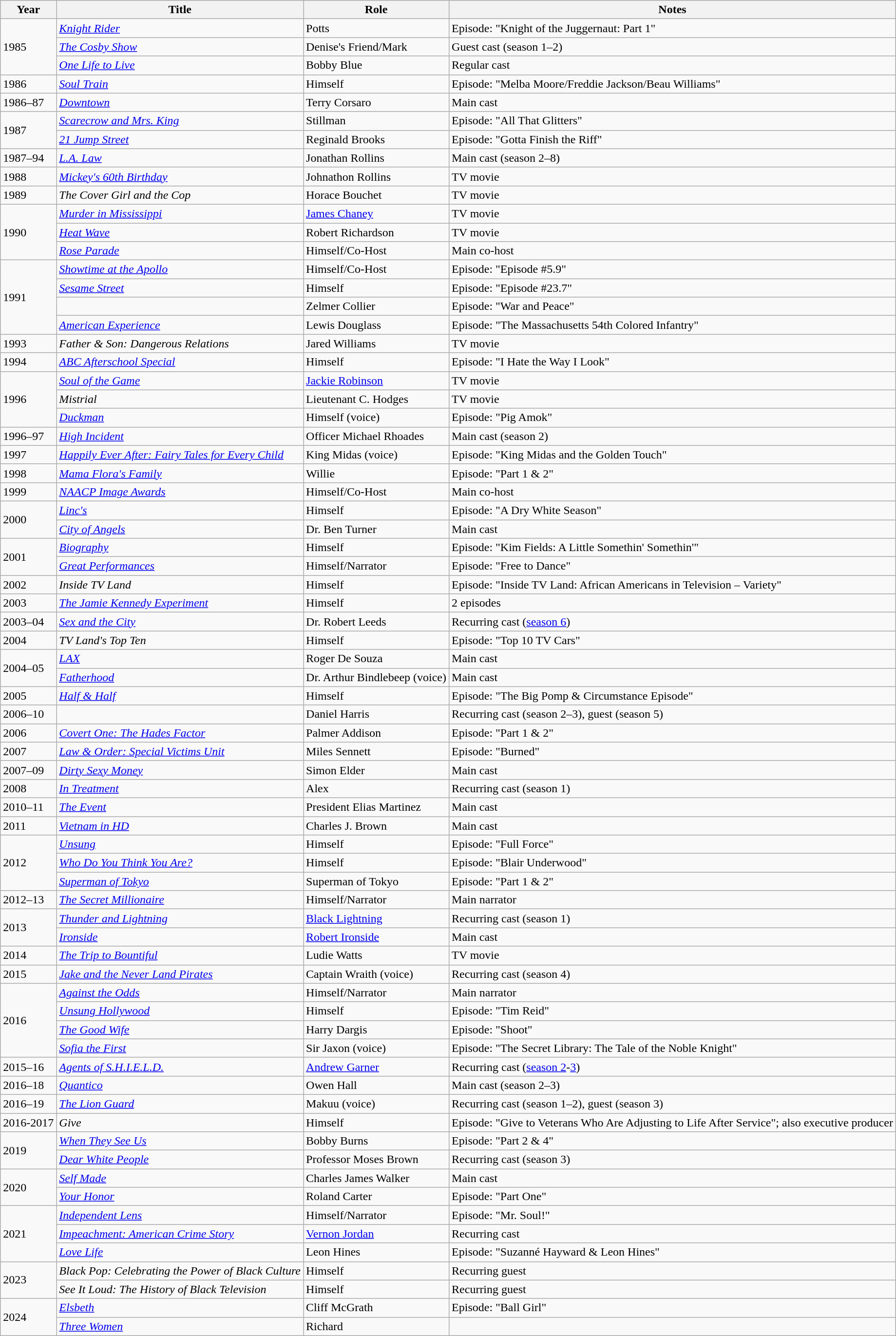<table class="wikitable sortable">
<tr>
<th>Year</th>
<th>Title</th>
<th>Role</th>
<th>Notes</th>
</tr>
<tr>
<td rowspan="3">1985</td>
<td><em><a href='#'>Knight Rider</a></em></td>
<td>Potts</td>
<td>Episode: "Knight of the Juggernaut: Part 1"</td>
</tr>
<tr>
<td><em><a href='#'>The Cosby Show</a></em></td>
<td>Denise's Friend/Mark</td>
<td>Guest cast (season 1–2)</td>
</tr>
<tr>
<td><em><a href='#'>One Life to Live</a></em></td>
<td>Bobby Blue</td>
<td>Regular cast</td>
</tr>
<tr>
<td>1986</td>
<td><em><a href='#'>Soul Train</a></em></td>
<td>Himself</td>
<td>Episode: "Melba Moore/Freddie Jackson/Beau Williams"</td>
</tr>
<tr>
<td>1986–87</td>
<td><em><a href='#'>Downtown</a></em></td>
<td>Terry Corsaro</td>
<td>Main cast</td>
</tr>
<tr>
<td rowspan="2">1987</td>
<td><em><a href='#'>Scarecrow and Mrs. King</a></em></td>
<td>Stillman</td>
<td>Episode: "All That Glitters"</td>
</tr>
<tr>
<td><em><a href='#'>21 Jump Street</a></em></td>
<td>Reginald Brooks</td>
<td>Episode: "Gotta Finish the Riff"</td>
</tr>
<tr>
<td>1987–94</td>
<td><em><a href='#'>L.A. Law</a></em></td>
<td>Jonathan Rollins</td>
<td>Main cast (season 2–8)</td>
</tr>
<tr>
<td>1988</td>
<td><em><a href='#'>Mickey's 60th Birthday</a></em></td>
<td>Johnathon Rollins</td>
<td>TV movie</td>
</tr>
<tr>
<td>1989</td>
<td><em>The Cover Girl and the Cop</em></td>
<td>Horace Bouchet</td>
<td>TV movie</td>
</tr>
<tr>
<td rowspan="3">1990</td>
<td><em><a href='#'>Murder in Mississippi</a></em></td>
<td><a href='#'>James Chaney</a></td>
<td>TV movie</td>
</tr>
<tr>
<td><em><a href='#'>Heat Wave</a></em></td>
<td>Robert Richardson</td>
<td>TV movie</td>
</tr>
<tr>
<td><em><a href='#'>Rose Parade</a></em></td>
<td>Himself/Co-Host</td>
<td>Main co-host</td>
</tr>
<tr>
<td rowspan="4">1991</td>
<td><em><a href='#'>Showtime at the Apollo</a></em></td>
<td>Himself/Co-Host</td>
<td>Episode: "Episode #5.9"</td>
</tr>
<tr>
<td><em><a href='#'>Sesame Street</a></em></td>
<td>Himself</td>
<td>Episode: "Episode #23.7"</td>
</tr>
<tr>
<td><em></em></td>
<td>Zelmer Collier</td>
<td>Episode: "War and Peace"</td>
</tr>
<tr>
<td><em><a href='#'>American Experience</a></em></td>
<td>Lewis Douglass</td>
<td>Episode: "The Massachusetts 54th Colored Infantry"</td>
</tr>
<tr>
<td>1993</td>
<td><em>Father & Son: Dangerous Relations</em></td>
<td>Jared Williams</td>
<td>TV movie</td>
</tr>
<tr>
<td>1994</td>
<td><em><a href='#'>ABC Afterschool Special</a></em></td>
<td>Himself</td>
<td>Episode: "I Hate the Way I Look"</td>
</tr>
<tr>
<td rowspan="3">1996</td>
<td><em><a href='#'>Soul of the Game</a></em></td>
<td><a href='#'>Jackie Robinson</a></td>
<td>TV movie</td>
</tr>
<tr>
<td><em>Mistrial</em></td>
<td>Lieutenant C. Hodges</td>
<td>TV movie</td>
</tr>
<tr>
<td><em><a href='#'>Duckman</a></em></td>
<td>Himself (voice)</td>
<td>Episode: "Pig Amok"</td>
</tr>
<tr>
<td>1996–97</td>
<td><em><a href='#'>High Incident</a></em></td>
<td>Officer Michael Rhoades</td>
<td>Main cast (season 2)</td>
</tr>
<tr>
<td>1997</td>
<td><em><a href='#'>Happily Ever After: Fairy Tales for Every Child</a></em></td>
<td>King Midas (voice)</td>
<td>Episode: "King Midas and the Golden Touch"</td>
</tr>
<tr>
<td>1998</td>
<td><em><a href='#'>Mama Flora's Family</a></em></td>
<td>Willie</td>
<td>Episode: "Part 1 & 2"</td>
</tr>
<tr>
<td>1999</td>
<td><em><a href='#'>NAACP Image Awards</a></em></td>
<td>Himself/Co-Host</td>
<td>Main co-host</td>
</tr>
<tr>
<td rowspan="2">2000</td>
<td><em><a href='#'>Linc's</a></em></td>
<td>Himself</td>
<td>Episode: "A Dry White Season"</td>
</tr>
<tr>
<td><em><a href='#'>City of Angels</a></em></td>
<td>Dr. Ben Turner</td>
<td>Main cast</td>
</tr>
<tr>
<td rowspan="2">2001</td>
<td><em><a href='#'>Biography</a></em></td>
<td>Himself</td>
<td>Episode: "Kim Fields: A Little Somethin' Somethin'"</td>
</tr>
<tr>
<td><em><a href='#'>Great Performances</a></em></td>
<td>Himself/Narrator</td>
<td>Episode: "Free to Dance"</td>
</tr>
<tr>
<td>2002</td>
<td><em>Inside TV Land</em></td>
<td>Himself</td>
<td>Episode: "Inside TV Land: African Americans in Television – Variety"</td>
</tr>
<tr>
<td>2003</td>
<td><em><a href='#'>The Jamie Kennedy Experiment</a></em></td>
<td>Himself</td>
<td>2 episodes</td>
</tr>
<tr>
<td>2003–04</td>
<td><em><a href='#'>Sex and the City</a></em></td>
<td>Dr. Robert Leeds</td>
<td>Recurring cast (<a href='#'>season 6</a>)</td>
</tr>
<tr>
<td>2004</td>
<td><em>TV Land's Top Ten</em></td>
<td>Himself</td>
<td>Episode: "Top 10 TV Cars"</td>
</tr>
<tr>
<td rowspan="2">2004–05</td>
<td><em><a href='#'>LAX</a></em></td>
<td>Roger De Souza</td>
<td>Main cast</td>
</tr>
<tr>
<td><em><a href='#'>Fatherhood</a></em></td>
<td>Dr. Arthur Bindlebeep (voice)</td>
<td>Main cast</td>
</tr>
<tr>
<td>2005</td>
<td><em><a href='#'>Half & Half</a></em></td>
<td>Himself</td>
<td>Episode: "The Big Pomp & Circumstance Episode"</td>
</tr>
<tr>
<td>2006–10</td>
<td><em></em></td>
<td>Daniel Harris</td>
<td>Recurring cast (season 2–3), guest (season 5)</td>
</tr>
<tr>
<td>2006</td>
<td><em><a href='#'>Covert One: The Hades Factor</a></em></td>
<td>Palmer Addison</td>
<td>Episode: "Part 1 & 2"</td>
</tr>
<tr>
<td>2007</td>
<td><em><a href='#'>Law & Order: Special Victims Unit</a></em></td>
<td>Miles Sennett</td>
<td>Episode: "Burned"</td>
</tr>
<tr>
<td>2007–09</td>
<td><em><a href='#'>Dirty Sexy Money</a></em></td>
<td>Simon Elder</td>
<td>Main cast</td>
</tr>
<tr>
<td>2008</td>
<td><em><a href='#'>In Treatment</a></em></td>
<td>Alex</td>
<td>Recurring cast (season 1)</td>
</tr>
<tr>
<td>2010–11</td>
<td><em><a href='#'>The Event</a></em></td>
<td>President Elias Martinez</td>
<td>Main cast</td>
</tr>
<tr>
<td>2011</td>
<td><em><a href='#'>Vietnam in HD</a></em></td>
<td>Charles J. Brown</td>
<td>Main cast</td>
</tr>
<tr>
<td rowspan="3">2012</td>
<td><em><a href='#'>Unsung</a></em></td>
<td>Himself</td>
<td>Episode: "Full Force"</td>
</tr>
<tr>
<td><em><a href='#'>Who Do You Think You Are?</a></em></td>
<td>Himself</td>
<td>Episode: "Blair Underwood"</td>
</tr>
<tr>
<td><em><a href='#'>Superman of Tokyo</a></em></td>
<td>Superman of Tokyo</td>
<td>Episode: "Part 1 & 2"</td>
</tr>
<tr>
<td>2012–13</td>
<td><em><a href='#'>The Secret Millionaire</a></em></td>
<td>Himself/Narrator</td>
<td>Main narrator</td>
</tr>
<tr>
<td rowspan="2">2013</td>
<td><em><a href='#'>Thunder and Lightning</a></em></td>
<td><a href='#'>Black Lightning</a></td>
<td>Recurring cast (season 1)</td>
</tr>
<tr>
<td><em><a href='#'>Ironside</a></em></td>
<td><a href='#'>Robert Ironside</a></td>
<td>Main cast</td>
</tr>
<tr>
<td>2014</td>
<td><em><a href='#'>The Trip to Bountiful</a></em></td>
<td>Ludie Watts</td>
<td>TV movie</td>
</tr>
<tr>
<td>2015</td>
<td><em><a href='#'>Jake and the Never Land Pirates</a></em></td>
<td>Captain Wraith (voice)</td>
<td>Recurring cast (season 4)</td>
</tr>
<tr>
<td rowspan="4">2016</td>
<td><em><a href='#'>Against the Odds</a></em></td>
<td>Himself/Narrator</td>
<td>Main narrator</td>
</tr>
<tr>
<td><em><a href='#'>Unsung Hollywood</a></em></td>
<td>Himself</td>
<td>Episode: "Tim Reid"</td>
</tr>
<tr>
<td><em><a href='#'>The Good Wife</a></em></td>
<td>Harry Dargis</td>
<td>Episode: "Shoot"</td>
</tr>
<tr>
<td><em><a href='#'>Sofia the First</a></em></td>
<td>Sir Jaxon (voice)</td>
<td>Episode: "The Secret Library: The Tale of the Noble Knight"</td>
</tr>
<tr>
<td>2015–16</td>
<td><em><a href='#'>Agents of S.H.I.E.L.D.</a></em></td>
<td><a href='#'>Andrew Garner</a></td>
<td>Recurring cast (<a href='#'>season 2</a>-<a href='#'>3</a>)</td>
</tr>
<tr>
<td>2016–18</td>
<td><em><a href='#'>Quantico</a></em></td>
<td>Owen Hall</td>
<td>Main cast (season 2–3)</td>
</tr>
<tr>
<td>2016–19</td>
<td><em><a href='#'>The Lion Guard</a></em></td>
<td>Makuu (voice)</td>
<td>Recurring cast (season 1–2), guest (season 3)</td>
</tr>
<tr>
<td>2016-2017</td>
<td><em>Give</em></td>
<td>Himself</td>
<td>Episode: "Give to Veterans Who Are Adjusting to Life After Service"; also executive producer</td>
</tr>
<tr>
<td rowspan="2">2019</td>
<td><em><a href='#'>When They See Us</a></em></td>
<td>Bobby Burns</td>
<td>Episode: "Part 2 & 4"</td>
</tr>
<tr>
<td><em><a href='#'>Dear White People</a></em></td>
<td>Professor Moses Brown</td>
<td>Recurring cast (season 3)</td>
</tr>
<tr>
<td rowspan="2">2020</td>
<td><em><a href='#'>Self Made</a></em></td>
<td>Charles James Walker</td>
<td>Main cast</td>
</tr>
<tr>
<td><em><a href='#'>Your Honor</a></em></td>
<td>Roland Carter</td>
<td>Episode: "Part One"</td>
</tr>
<tr>
<td rowspan="3">2021</td>
<td><em><a href='#'>Independent Lens</a></em></td>
<td>Himself/Narrator</td>
<td>Episode: "Mr. Soul!"</td>
</tr>
<tr>
<td><em><a href='#'>Impeachment: American Crime Story</a></em></td>
<td><a href='#'>Vernon Jordan</a></td>
<td>Recurring cast</td>
</tr>
<tr>
<td><em><a href='#'>Love Life</a></em></td>
<td>Leon Hines</td>
<td>Episode: "Suzanné Hayward & Leon Hines"</td>
</tr>
<tr>
<td rowspan="2">2023</td>
<td><em>Black Pop: Celebrating the Power of Black Culture</em></td>
<td>Himself</td>
<td>Recurring guest</td>
</tr>
<tr>
<td><em>See It Loud: The History of Black Television</em></td>
<td>Himself</td>
<td>Recurring guest</td>
</tr>
<tr>
<td rowspan="2">2024</td>
<td><em><a href='#'>Elsbeth</a></em></td>
<td>Cliff McGrath</td>
<td>Episode: "Ball Girl"</td>
</tr>
<tr>
<td><em><a href='#'>Three Women</a></em></td>
<td>Richard</td>
<td></td>
</tr>
</table>
